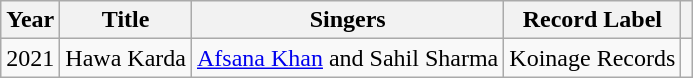<table class="wikitable">
<tr>
<th>Year</th>
<th>Title</th>
<th>Singers</th>
<th>Record Label</th>
<th></th>
</tr>
<tr>
<td>2021</td>
<td>Hawa Karda</td>
<td><a href='#'>Afsana Khan</a> and Sahil Sharma</td>
<td>Koinage Records</td>
<td></td>
</tr>
</table>
